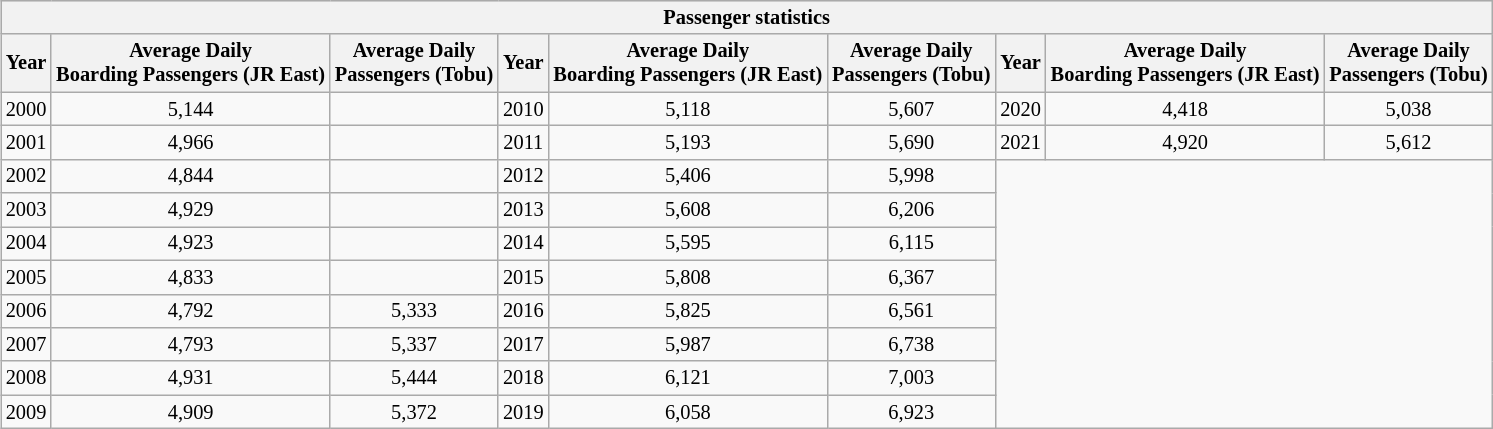<table class="wikitable" style="margin: 1em 0.2em; text-align: center; font-size: 85%;">
<tr style="background: #ddd;">
<th colspan="9">Passenger statistics</th>
</tr>
<tr>
<th>Year</th>
<th>Average Daily<br>Boarding Passengers
(JR East)</th>
<th>Average Daily<br>Passengers (Tobu)</th>
<th>Year</th>
<th>Average Daily<br>Boarding Passengers
(JR East)</th>
<th>Average Daily<br>Passengers (Tobu)</th>
<th>Year</th>
<th>Average Daily<br>Boarding Passengers
(JR East)</th>
<th>Average Daily<br>Passengers (Tobu)</th>
</tr>
<tr>
<td>2000</td>
<td>5,144</td>
<td></td>
<td>2010</td>
<td>5,118</td>
<td>5,607</td>
<td>2020</td>
<td>4,418</td>
<td>5,038</td>
</tr>
<tr>
<td>2001</td>
<td>4,966</td>
<td></td>
<td>2011</td>
<td>5,193</td>
<td>5,690</td>
<td>2021</td>
<td>4,920</td>
<td>5,612</td>
</tr>
<tr>
<td>2002</td>
<td>4,844</td>
<td></td>
<td>2012</td>
<td>5,406</td>
<td>5,998</td>
<td colspan="3" rowspan="8"></td>
</tr>
<tr>
<td>2003</td>
<td>4,929</td>
<td></td>
<td>2013</td>
<td>5,608</td>
<td>6,206</td>
</tr>
<tr>
<td>2004</td>
<td>4,923</td>
<td></td>
<td>2014</td>
<td>5,595</td>
<td>6,115</td>
</tr>
<tr>
<td>2005</td>
<td>4,833</td>
<td></td>
<td>2015</td>
<td>5,808</td>
<td>6,367</td>
</tr>
<tr>
<td>2006</td>
<td>4,792</td>
<td>5,333</td>
<td>2016</td>
<td>5,825</td>
<td>6,561</td>
</tr>
<tr>
<td>2007</td>
<td>4,793</td>
<td>5,337</td>
<td>2017</td>
<td>5,987</td>
<td>6,738</td>
</tr>
<tr>
<td>2008</td>
<td>4,931</td>
<td>5,444</td>
<td>2018</td>
<td>6,121</td>
<td>7,003</td>
</tr>
<tr>
<td>2009</td>
<td>4,909</td>
<td>5,372</td>
<td>2019</td>
<td>6,058</td>
<td>6,923</td>
</tr>
</table>
